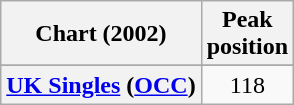<table class="wikitable sortable plainrowheaders" style="text-align:center">
<tr>
<th scope="col">Chart (2002)</th>
<th scope="col">Peak<br>position</th>
</tr>
<tr>
</tr>
<tr>
</tr>
<tr>
</tr>
<tr>
</tr>
<tr>
<th scope="row"><a href='#'>UK Singles</a> (<a href='#'>OCC</a>)</th>
<td>118</td>
</tr>
</table>
